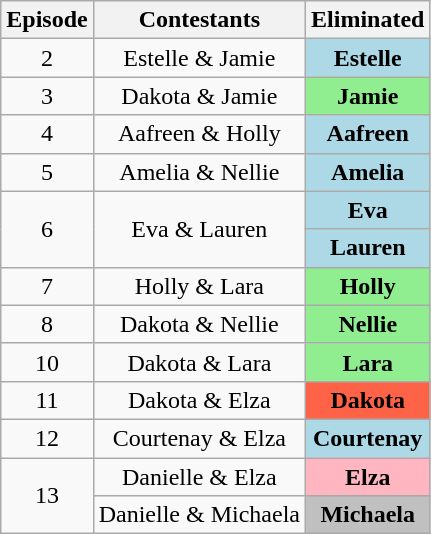<table class="wikitable" border="2" style="text-align:center">
<tr>
<th>Episode</th>
<th>Contestants</th>
<th>Eliminated</th>
</tr>
<tr>
<td>2</td>
<td>Estelle & Jamie</td>
<td style="background:lightblue"><strong>Estelle</strong></td>
</tr>
<tr>
<td>3</td>
<td>Dakota & Jamie</td>
<td style="background:lightgreen"><strong>Jamie</strong></td>
</tr>
<tr>
<td>4</td>
<td>Aafreen & Holly</td>
<td style="background:lightblue"><strong>Aafreen</strong></td>
</tr>
<tr>
<td>5</td>
<td>Amelia & Nellie</td>
<td style="background:lightblue"><strong>Amelia</strong></td>
</tr>
<tr>
<td rowspan=2">6</td>
<td rowspan=2">Eva & Lauren</td>
<td style="background:lightblue"><strong>Eva</strong></td>
</tr>
<tr>
<td style="background:lightblue"><strong>Lauren</strong></td>
</tr>
<tr>
<td>7</td>
<td>Holly & Lara</td>
<td style="background:lightgreen"><strong>Holly</strong></td>
</tr>
<tr>
<td>8</td>
<td>Dakota & Nellie</td>
<td style="background:lightgreen"><strong>Nellie</strong></td>
</tr>
<tr>
<td>10</td>
<td>Dakota & Lara</td>
<td style="background:lightgreen"><strong>Lara</strong></td>
</tr>
<tr>
<td>11</td>
<td>Dakota & Elza</td>
<td style="background:Tomato"><strong>Dakota</strong></td>
</tr>
<tr>
<td>12</td>
<td>Courtenay & Elza</td>
<td style="background:lightblue"><strong>Courtenay</strong></td>
</tr>
<tr>
<td rowspan=2>13</td>
<td>Danielle & Elza</td>
<td style="background:lightpink"><strong>Elza</strong></td>
</tr>
<tr>
<td>Danielle & Michaela</td>
<td style="background:silver"><strong>Michaela</strong></td>
</tr>
</table>
